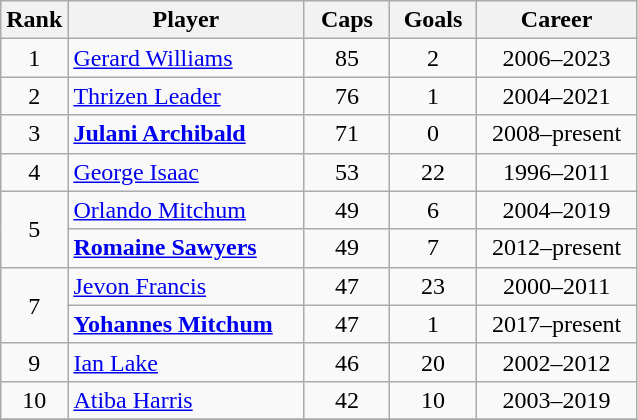<table class="wikitable sortable" style="text-align:center;">
<tr>
<th width="30px">Rank</th>
<th style="width:150px;">Player</th>
<th width="50px">Caps</th>
<th width="50px">Goals</th>
<th style="width:100px;">Career</th>
</tr>
<tr>
<td>1</td>
<td style="text-align: left;"><a href='#'>Gerard Williams</a></td>
<td>85</td>
<td>2</td>
<td>2006–2023</td>
</tr>
<tr>
<td>2</td>
<td style="text-align: left;"><a href='#'>Thrizen Leader</a></td>
<td>76</td>
<td>1</td>
<td>2004–2021</td>
</tr>
<tr>
<td>3</td>
<td style="text-align: left;"><strong><a href='#'>Julani Archibald</a></strong></td>
<td>71</td>
<td>0</td>
<td>2008–present</td>
</tr>
<tr>
<td>4</td>
<td style="text-align: left;"><a href='#'>George Isaac</a></td>
<td>53</td>
<td>22</td>
<td>1996–2011</td>
</tr>
<tr>
<td rowspan="2">5</td>
<td style="text-align: left;"><a href='#'>Orlando Mitchum</a></td>
<td>49</td>
<td>6</td>
<td>2004–2019</td>
</tr>
<tr>
<td style="text-align: left;"><strong><a href='#'>Romaine Sawyers</a></strong></td>
<td>49</td>
<td>7</td>
<td>2012–present</td>
</tr>
<tr>
<td rowspan="2">7</td>
<td style="text-align: left;"><a href='#'>Jevon Francis</a></td>
<td>47</td>
<td>23</td>
<td>2000–2011</td>
</tr>
<tr>
<td style="text-align: left;"><strong><a href='#'>Yohannes Mitchum</a></strong></td>
<td>47</td>
<td>1</td>
<td>2017–present</td>
</tr>
<tr>
<td>9</td>
<td style="text-align: left;"><a href='#'>Ian Lake</a></td>
<td>46</td>
<td>20</td>
<td>2002–2012</td>
</tr>
<tr>
<td>10</td>
<td style="text-align: left;"><a href='#'>Atiba Harris</a></td>
<td>42</td>
<td>10</td>
<td>2003–2019</td>
</tr>
<tr>
</tr>
</table>
